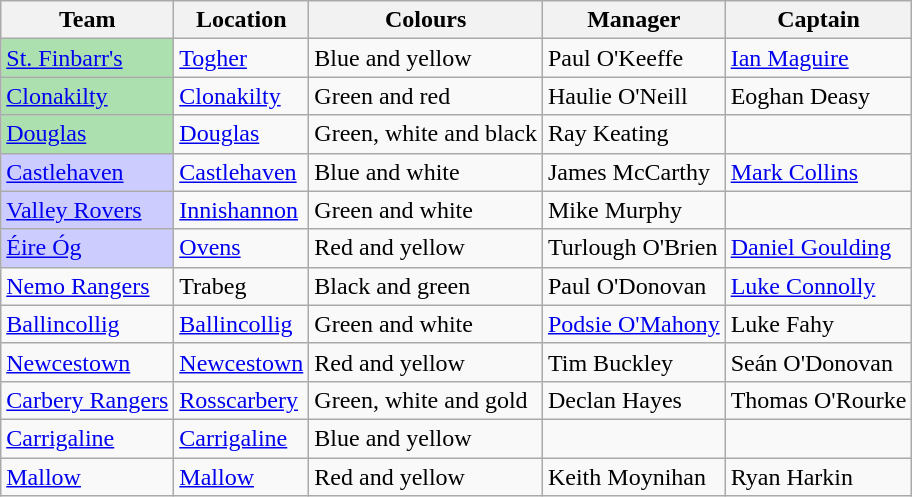<table class="wikitable sortable">
<tr>
<th>Team</th>
<th>Location</th>
<th>Colours</th>
<th>Manager</th>
<th>Captain</th>
</tr>
<tr align="left">
<td style="background:#ACE1AF"><a href='#'>St. Finbarr's</a></td>
<td><a href='#'>Togher</a></td>
<td>Blue and yellow</td>
<td>Paul O'Keeffe</td>
<td><a href='#'>Ian Maguire</a></td>
</tr>
<tr align="left">
<td style="background:#ACE1AF"><a href='#'>Clonakilty</a></td>
<td><a href='#'>Clonakilty</a></td>
<td>Green and red</td>
<td>Haulie O'Neill</td>
<td>Eoghan Deasy</td>
</tr>
<tr align="left">
<td style="background:#ACE1AF"><a href='#'>Douglas</a></td>
<td><a href='#'>Douglas</a></td>
<td>Green, white and black</td>
<td>Ray Keating</td>
<td></td>
</tr>
<tr align=left>
<td style="background:#ccccff;"><a href='#'>Castlehaven</a></td>
<td><a href='#'>Castlehaven</a></td>
<td>Blue and white</td>
<td>James McCarthy</td>
<td><a href='#'>Mark Collins</a></td>
</tr>
<tr align=left>
<td style="background:#ccccff;"><a href='#'>Valley Rovers</a></td>
<td><a href='#'>Innishannon</a></td>
<td>Green and white</td>
<td>Mike Murphy</td>
<td></td>
</tr>
<tr align=left>
<td style="background:#ccccff;"><a href='#'>Éire Óg</a></td>
<td><a href='#'>Ovens</a></td>
<td>Red and yellow</td>
<td>Turlough O'Brien</td>
<td><a href='#'>Daniel Goulding</a></td>
</tr>
<tr align="left">
<td><a href='#'>Nemo Rangers</a></td>
<td>Trabeg</td>
<td>Black and green</td>
<td>Paul O'Donovan</td>
<td><a href='#'>Luke Connolly</a></td>
</tr>
<tr align="left">
<td><a href='#'>Ballincollig</a></td>
<td><a href='#'>Ballincollig</a></td>
<td>Green and white</td>
<td><a href='#'>Podsie O'Mahony</a></td>
<td>Luke Fahy</td>
</tr>
<tr align="left">
<td><a href='#'>Newcestown</a></td>
<td><a href='#'>Newcestown</a></td>
<td>Red and yellow</td>
<td>Tim Buckley</td>
<td>Seán O'Donovan</td>
</tr>
<tr align="left">
<td><a href='#'>Carbery Rangers</a></td>
<td><a href='#'>Rosscarbery</a></td>
<td>Green, white and gold</td>
<td>Declan Hayes</td>
<td>Thomas O'Rourke</td>
</tr>
<tr align="left">
<td><a href='#'>Carrigaline</a></td>
<td><a href='#'>Carrigaline</a></td>
<td>Blue and yellow</td>
<td></td>
<td></td>
</tr>
<tr align="left">
<td><a href='#'>Mallow</a></td>
<td><a href='#'>Mallow</a></td>
<td>Red and yellow</td>
<td>Keith Moynihan</td>
<td>Ryan Harkin</td>
</tr>
</table>
